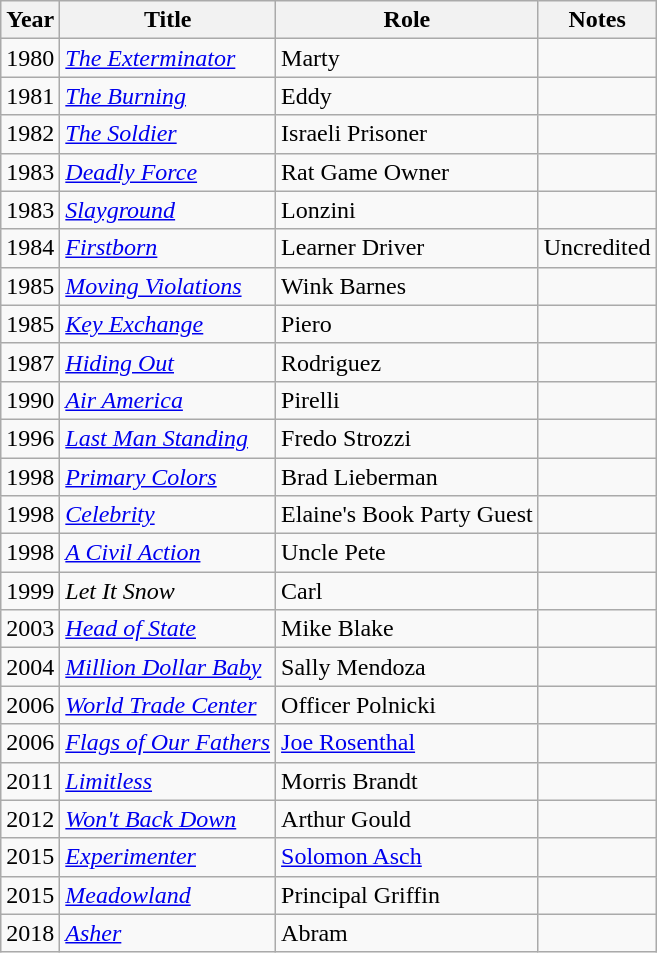<table class="wikitable sortable">
<tr>
<th>Year</th>
<th>Title</th>
<th>Role</th>
<th>Notes</th>
</tr>
<tr>
<td>1980</td>
<td><em><a href='#'>The Exterminator</a></em></td>
<td>Marty</td>
<td></td>
</tr>
<tr>
<td>1981</td>
<td><a href='#'><em>The Burning</em></a></td>
<td>Eddy</td>
<td></td>
</tr>
<tr>
<td>1982</td>
<td><a href='#'><em>The Soldier</em></a></td>
<td>Israeli Prisoner</td>
<td></td>
</tr>
<tr>
<td>1983</td>
<td><a href='#'><em>Deadly Force</em></a></td>
<td>Rat Game Owner</td>
<td></td>
</tr>
<tr>
<td>1983</td>
<td><em><a href='#'>Slayground</a></em></td>
<td>Lonzini</td>
<td></td>
</tr>
<tr>
<td>1984</td>
<td><a href='#'><em>Firstborn</em></a></td>
<td>Learner Driver</td>
<td>Uncredited</td>
</tr>
<tr>
<td>1985</td>
<td><em><a href='#'>Moving Violations</a></em></td>
<td>Wink Barnes</td>
<td></td>
</tr>
<tr>
<td>1985</td>
<td><em><a href='#'>Key Exchange</a></em></td>
<td>Piero</td>
<td></td>
</tr>
<tr>
<td>1987</td>
<td><em><a href='#'>Hiding Out</a></em></td>
<td>Rodriguez</td>
<td></td>
</tr>
<tr>
<td>1990</td>
<td><a href='#'><em>Air America</em></a></td>
<td>Pirelli</td>
<td></td>
</tr>
<tr>
<td>1996</td>
<td><a href='#'><em>Last Man Standing</em></a></td>
<td>Fredo Strozzi</td>
<td></td>
</tr>
<tr>
<td>1998</td>
<td><a href='#'><em>Primary Colors</em></a></td>
<td>Brad Lieberman</td>
<td></td>
</tr>
<tr>
<td>1998</td>
<td><a href='#'><em>Celebrity</em></a></td>
<td>Elaine's Book Party Guest</td>
<td></td>
</tr>
<tr>
<td>1998</td>
<td><a href='#'><em>A Civil Action</em></a></td>
<td>Uncle Pete</td>
<td></td>
</tr>
<tr>
<td>1999</td>
<td><em>Let It Snow</em></td>
<td>Carl</td>
<td></td>
</tr>
<tr>
<td>2003</td>
<td><a href='#'><em>Head of State</em></a></td>
<td>Mike Blake</td>
<td></td>
</tr>
<tr>
<td>2004</td>
<td><em><a href='#'>Million Dollar Baby</a></em></td>
<td>Sally Mendoza</td>
<td></td>
</tr>
<tr>
<td>2006</td>
<td><a href='#'><em>World Trade Center</em></a></td>
<td>Officer Polnicki</td>
<td></td>
</tr>
<tr>
<td>2006</td>
<td><a href='#'><em>Flags of Our Fathers</em></a></td>
<td><a href='#'>Joe Rosenthal</a></td>
<td></td>
</tr>
<tr>
<td>2011</td>
<td><a href='#'><em>Limitless</em></a></td>
<td>Morris Brandt</td>
<td></td>
</tr>
<tr>
<td>2012</td>
<td><a href='#'><em>Won't Back Down</em></a></td>
<td>Arthur Gould</td>
<td></td>
</tr>
<tr>
<td>2015</td>
<td><a href='#'><em>Experimenter</em></a></td>
<td><a href='#'>Solomon Asch</a></td>
<td></td>
</tr>
<tr>
<td>2015</td>
<td><a href='#'><em>Meadowland</em></a></td>
<td>Principal Griffin</td>
<td></td>
</tr>
<tr>
<td>2018</td>
<td><a href='#'><em>Asher</em></a></td>
<td>Abram</td>
<td></td>
</tr>
</table>
